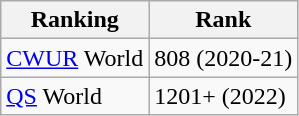<table class="wikitable">
<tr>
<th>Ranking</th>
<th>Rank</th>
</tr>
<tr>
<td><a href='#'>CWUR</a> World</td>
<td>808 (2020-21)</td>
</tr>
<tr>
<td><a href='#'>QS</a> World</td>
<td>1201+ (2022)</td>
</tr>
</table>
